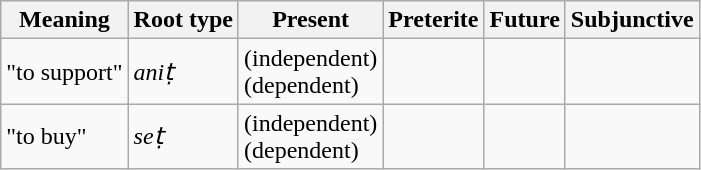<table class="wikitable">
<tr>
<th>Meaning</th>
<th>Root type</th>
<th>Present</th>
<th>Preterite</th>
<th>Future</th>
<th>Subjunctive</th>
</tr>
<tr>
<td>"to support"</td>
<td><em>aniṭ</em></td>
<td> (independent) <br> (dependent)</td>
<td></td>
<td></td>
<td></td>
</tr>
<tr>
<td>"to buy"</td>
<td><em>seṭ</em></td>
<td> (independent) <br> (dependent)</td>
<td></td>
<td></td>
<td></td>
</tr>
</table>
